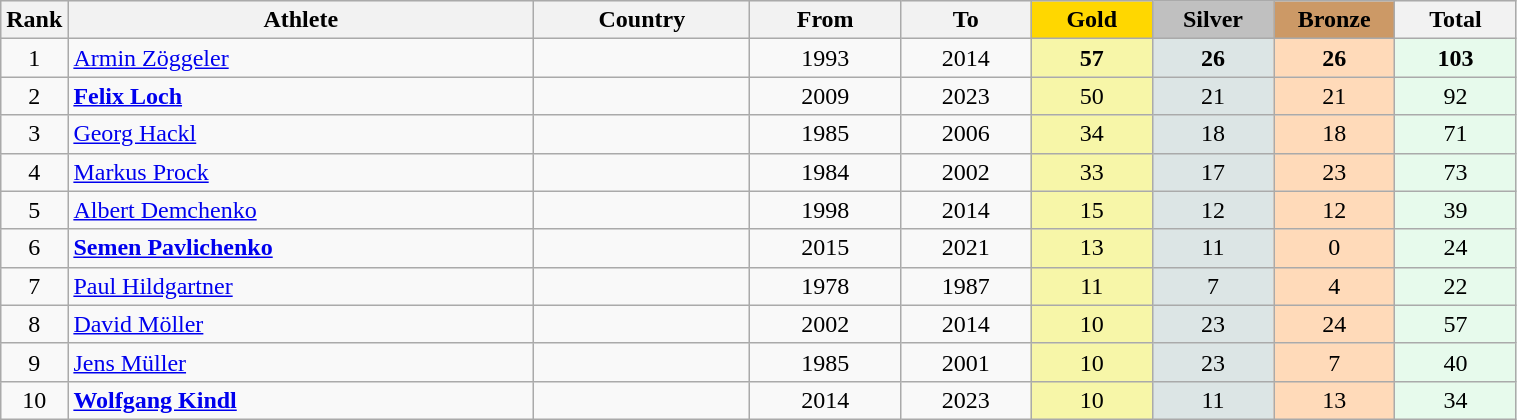<table class="wikitable plainrowheaders" width=80% style="text-align:center;">
<tr style="background-color:#EDEDED;">
<th class="hintergrundfarbe5" style="width:1em">Rank</th>
<th class="hintergrundfarbe5">Athlete</th>
<th class="hintergrundfarbe5">Country</th>
<th class="hintergrundfarbe5">From</th>
<th class="hintergrundfarbe5">To</th>
<th style="background:    gold; width:8%">Gold</th>
<th style="background:  silver; width:8%">Silver</th>
<th style="background: #CC9966; width:8%">Bronze</th>
<th class="hintergrundfarbe5" style="width:8%">Total</th>
</tr>
<tr>
<td>1</td>
<td align="left"><a href='#'>Armin Zöggeler</a></td>
<td align="left"></td>
<td>1993</td>
<td>2014</td>
<td bgcolor="#F7F6A8"><strong>57</strong></td>
<td bgcolor="#DCE5E5"><strong>26</strong></td>
<td bgcolor="#FFDAB9"><strong>26</strong></td>
<td bgcolor="#E7FAEC"><strong>103</strong></td>
</tr>
<tr align="center">
<td>2</td>
<td align="left"><strong><a href='#'>Felix Loch</a></strong></td>
<td align="left"></td>
<td>2009</td>
<td>2023</td>
<td bgcolor="#F7F6A8">50</td>
<td bgcolor="#DCE5E5">21</td>
<td bgcolor="#FFDAB9">21</td>
<td bgcolor="#E7FAEC">92</td>
</tr>
<tr align="center">
<td>3</td>
<td align="left"><a href='#'>Georg Hackl</a></td>
<td align="left"><br></td>
<td>1985</td>
<td>2006</td>
<td bgcolor="#F7F6A8">34</td>
<td bgcolor="#DCE5E5">18</td>
<td bgcolor="#FFDAB9">18</td>
<td bgcolor="#E7FAEC">71</td>
</tr>
<tr align="center">
<td>4</td>
<td align="left"><a href='#'>Markus Prock</a></td>
<td align="left"></td>
<td>1984</td>
<td>2002</td>
<td bgcolor="#F7F6A8">33</td>
<td bgcolor="#DCE5E5">17</td>
<td bgcolor="#FFDAB9">23</td>
<td bgcolor="#E7FAEC">73</td>
</tr>
<tr align="center">
<td>5</td>
<td align="left"><a href='#'>Albert Demchenko</a></td>
<td align="left"></td>
<td>1998</td>
<td>2014</td>
<td bgcolor="#F7F6A8">15</td>
<td bgcolor="#DCE5E5">12</td>
<td bgcolor="#FFDAB9">12</td>
<td bgcolor="#E7FAEC">39</td>
</tr>
<tr align="center">
<td>6</td>
<td align="left"><strong><a href='#'>Semen Pavlichenko</a></strong></td>
<td align="left"></td>
<td>2015</td>
<td>2021</td>
<td bgcolor="#F7F6A8">13</td>
<td bgcolor="#DCE5E5">11</td>
<td bgcolor="#FFDAB9">0</td>
<td bgcolor="#E7FAEC">24</td>
</tr>
<tr align="center">
<td>7</td>
<td align="left"><a href='#'>Paul Hildgartner</a></td>
<td align="left"></td>
<td>1978</td>
<td>1987</td>
<td bgcolor="#F7F6A8">11</td>
<td bgcolor="#DCE5E5">7</td>
<td bgcolor="#FFDAB9">4</td>
<td bgcolor="#E7FAEC">22</td>
</tr>
<tr align="center">
<td>8</td>
<td align="left"><a href='#'>David Möller</a></td>
<td align="left"></td>
<td>2002</td>
<td>2014</td>
<td bgcolor="#F7F6A8">10</td>
<td bgcolor="#DCE5E5">23</td>
<td bgcolor="#FFDAB9">24</td>
<td bgcolor="#E7FAEC">57</td>
</tr>
<tr align="center">
<td>9</td>
<td align="left"><a href='#'>Jens Müller</a></td>
<td align="left"><br></td>
<td>1985</td>
<td>2001</td>
<td bgcolor="#F7F6A8">10</td>
<td bgcolor="#DCE5E5">23</td>
<td bgcolor="#FFDAB9">7</td>
<td bgcolor="#E7FAEC">40</td>
</tr>
<tr align="center">
<td>10</td>
<td align="left"><strong><a href='#'>Wolfgang Kindl</a></strong></td>
<td align="left"></td>
<td>2014</td>
<td>2023</td>
<td bgcolor="#F7F6A8">10</td>
<td bgcolor="#DCE5E5">11</td>
<td bgcolor="#FFDAB9">13</td>
<td bgcolor="#E7FAEC">34</td>
</tr>
</table>
